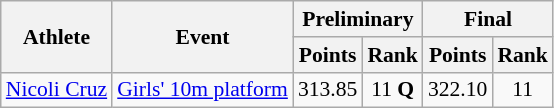<table class="wikitable" border="1" style="font-size:90%">
<tr>
<th rowspan=2>Athlete</th>
<th rowspan=2>Event</th>
<th colspan=2>Preliminary</th>
<th colspan=2>Final</th>
</tr>
<tr>
<th>Points</th>
<th>Rank</th>
<th>Points</th>
<th>Rank</th>
</tr>
<tr>
<td><a href='#'>Nicoli Cruz</a></td>
<td><a href='#'>Girls' 10m platform</a></td>
<td align=center>313.85</td>
<td align=center>11 <strong>Q</strong></td>
<td align=center>322.10</td>
<td align=center>11</td>
</tr>
</table>
